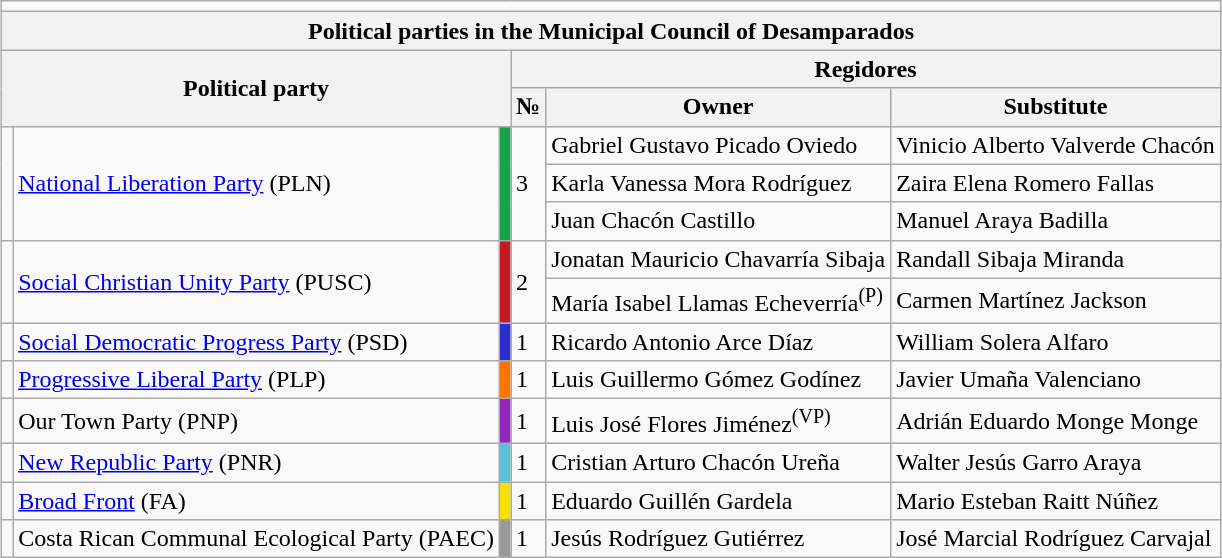<table class="wikitable" border="1" style="margin:auto;">
<tr>
<td colspan="6"></td>
</tr>
<tr>
<th colspan="6"><strong>Political parties in the Municipal Council of Desamparados</strong></th>
</tr>
<tr ---->
<th colspan="3" rowspan="2">Political party</th>
<th colspan="3">Regidores</th>
</tr>
<tr>
<th>№</th>
<th>Owner</th>
<th>Substitute</th>
</tr>
<tr>
<td rowspan="3"></td>
<td rowspan="3"><a href='#'>National Liberation Party</a> (PLN)</td>
<td rowspan="3" bgcolor="#14A54E"></td>
<td rowspan="3">3</td>
<td>Gabriel Gustavo Picado Oviedo</td>
<td>Vinicio Alberto Valverde Chacón</td>
</tr>
<tr>
<td>Karla Vanessa Mora Rodríguez</td>
<td>Zaira Elena Romero Fallas</td>
</tr>
<tr>
<td>Juan Chacón Castillo</td>
<td>Manuel Araya Badilla</td>
</tr>
<tr ---->
<td rowspan="2"></td>
<td rowspan="2"><a href='#'>Social Christian Unity Party</a> (PUSC)</td>
<td rowspan="2" bgcolor="#C51A21"></td>
<td rowspan="2">2</td>
<td>Jonatan Mauricio Chavarría Sibaja</td>
<td>Randall Sibaja Miranda</td>
</tr>
<tr>
<td>María Isabel Llamas Echeverría<sup>(P)</sup></td>
<td>Carmen Martínez Jackson</td>
</tr>
<tr ---->
<td></td>
<td><a href='#'>Social Democratic Progress Party</a> (PSD)</td>
<td bgcolor="#292ECC"></td>
<td>1</td>
<td>Ricardo Antonio Arce Díaz</td>
<td>William Solera Alfaro</td>
</tr>
<tr>
<td></td>
<td><a href='#'>Progressive Liberal Party</a> (PLP)</td>
<td bgcolor="#FF7400"></td>
<td>1</td>
<td>Luis Guillermo Gómez Godínez</td>
<td>Javier Umaña Valenciano</td>
</tr>
<tr>
<td></td>
<td>Our Town Party (PNP)</td>
<td bgcolor="#9428BC"></td>
<td>1</td>
<td>Luis José Flores Jiménez<sup>(VP)</sup></td>
<td>Adrián Eduardo Monge Monge</td>
</tr>
<tr>
<td></td>
<td><a href='#'>New Republic Party</a> (PNR)</td>
<td bgcolor="#5CC1DB"></td>
<td>1</td>
<td>Cristian Arturo Chacón Ureña</td>
<td>Walter Jesús Garro Araya</td>
</tr>
<tr>
<td></td>
<td><a href='#'>Broad Front</a> (FA)</td>
<td bgcolor="#F7E000"></td>
<td>1</td>
<td>Eduardo Guillén Gardela</td>
<td>Mario Esteban Raitt Núñez</td>
</tr>
<tr>
<td></td>
<td>Costa Rican Communal Ecological Party (PAEC)</td>
<td bgcolor="#999999"></td>
<td>1</td>
<td>Jesús Rodríguez Gutiérrez</td>
<td>José Marcial Rodríguez Carvajal</td>
</tr>
</table>
